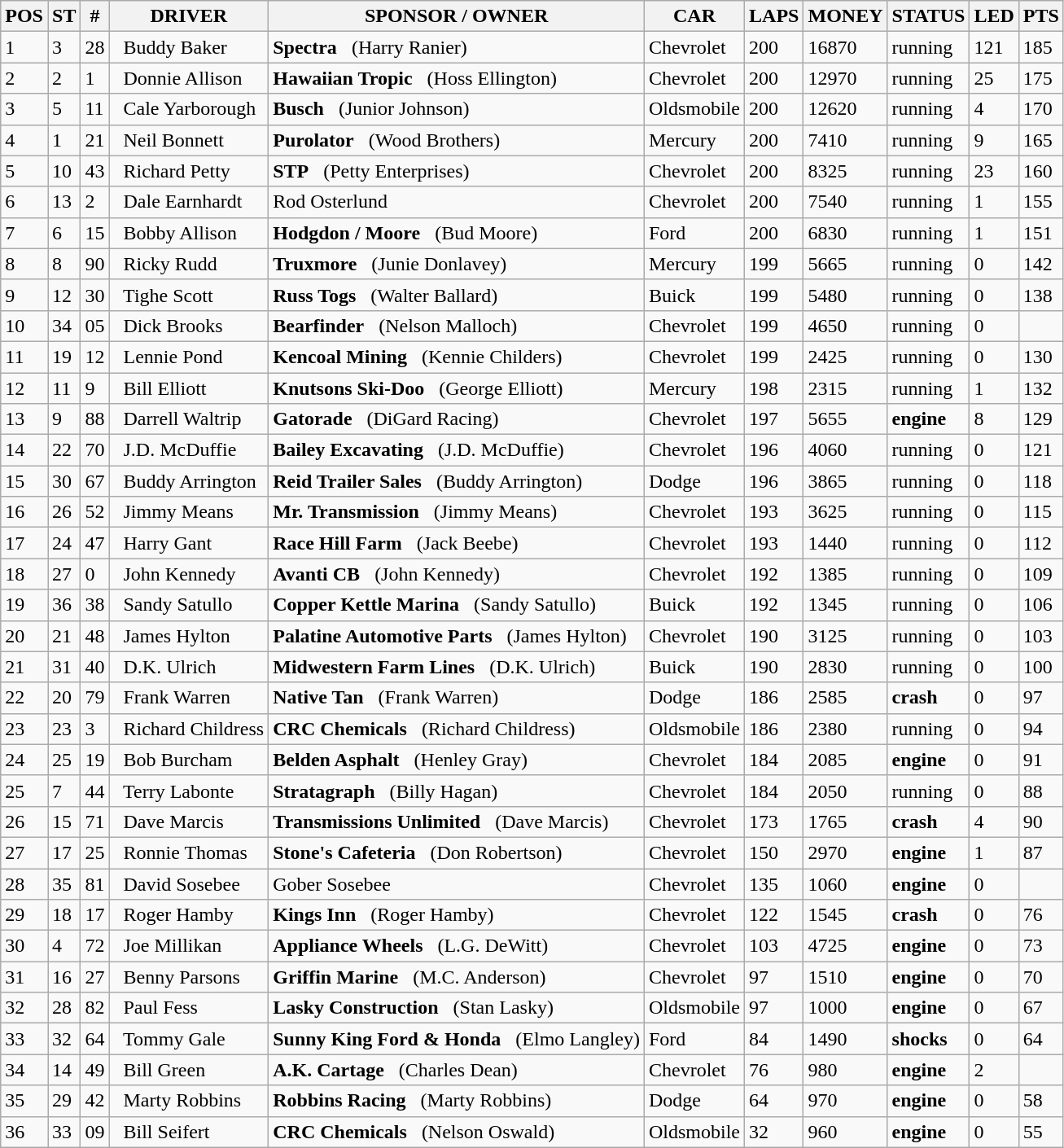<table class="wikitable">
<tr>
<th>POS</th>
<th>ST</th>
<th>#</th>
<th>DRIVER</th>
<th>SPONSOR / OWNER</th>
<th>CAR</th>
<th>LAPS</th>
<th>MONEY</th>
<th>STATUS</th>
<th>LED</th>
<th>PTS</th>
</tr>
<tr>
<td>1</td>
<td>3</td>
<td>28</td>
<td>  Buddy Baker</td>
<td><strong>Spectra</strong>   (Harry Ranier)</td>
<td>Chevrolet</td>
<td>200</td>
<td>16870</td>
<td>running</td>
<td>121</td>
<td>185</td>
</tr>
<tr>
<td>2</td>
<td>2</td>
<td>1</td>
<td>  Donnie Allison</td>
<td><strong>Hawaiian Tropic</strong>   (Hoss Ellington)</td>
<td>Chevrolet</td>
<td>200</td>
<td>12970</td>
<td>running</td>
<td>25</td>
<td>175</td>
</tr>
<tr>
<td>3</td>
<td>5</td>
<td>11</td>
<td>  Cale Yarborough</td>
<td><strong>Busch</strong>   (Junior Johnson)</td>
<td>Oldsmobile</td>
<td>200</td>
<td>12620</td>
<td>running</td>
<td>4</td>
<td>170</td>
</tr>
<tr>
<td>4</td>
<td>1</td>
<td>21</td>
<td>  Neil Bonnett</td>
<td><strong>Purolator</strong>   (Wood Brothers)</td>
<td>Mercury</td>
<td>200</td>
<td>7410</td>
<td>running</td>
<td>9</td>
<td>165</td>
</tr>
<tr>
<td>5</td>
<td>10</td>
<td>43</td>
<td>  Richard Petty</td>
<td><strong>STP</strong>   (Petty Enterprises)</td>
<td>Chevrolet</td>
<td>200</td>
<td>8325</td>
<td>running</td>
<td>23</td>
<td>160</td>
</tr>
<tr>
<td>6</td>
<td>13</td>
<td>2</td>
<td>  Dale Earnhardt</td>
<td>Rod Osterlund</td>
<td>Chevrolet</td>
<td>200</td>
<td>7540</td>
<td>running</td>
<td>1</td>
<td>155</td>
</tr>
<tr>
<td>7</td>
<td>6</td>
<td>15</td>
<td>  Bobby Allison</td>
<td><strong>Hodgdon / Moore</strong>   (Bud Moore)</td>
<td>Ford</td>
<td>200</td>
<td>6830</td>
<td>running</td>
<td>1</td>
<td>151</td>
</tr>
<tr>
<td>8</td>
<td>8</td>
<td>90</td>
<td>  Ricky Rudd</td>
<td><strong>Truxmore</strong>   (Junie Donlavey)</td>
<td>Mercury</td>
<td>199</td>
<td>5665</td>
<td>running</td>
<td>0</td>
<td>142</td>
</tr>
<tr>
<td>9</td>
<td>12</td>
<td>30</td>
<td>  Tighe Scott</td>
<td><strong>Russ Togs</strong>   (Walter Ballard)</td>
<td>Buick</td>
<td>199</td>
<td>5480</td>
<td>running</td>
<td>0</td>
<td>138</td>
</tr>
<tr>
<td>10</td>
<td>34</td>
<td>05</td>
<td>  Dick Brooks</td>
<td><strong>Bearfinder</strong>   (Nelson Malloch)</td>
<td>Chevrolet</td>
<td>199</td>
<td>4650</td>
<td>running</td>
<td>0</td>
<td></td>
</tr>
<tr>
<td>11</td>
<td>19</td>
<td>12</td>
<td>  Lennie Pond</td>
<td><strong>Kencoal Mining</strong>   (Kennie Childers)</td>
<td>Chevrolet</td>
<td>199</td>
<td>2425</td>
<td>running</td>
<td>0</td>
<td>130</td>
</tr>
<tr>
<td>12</td>
<td>11</td>
<td>9</td>
<td>  Bill Elliott</td>
<td><strong>Knutsons Ski-Doo</strong>   (George Elliott)</td>
<td>Mercury</td>
<td>198</td>
<td>2315</td>
<td>running</td>
<td>1</td>
<td>132</td>
</tr>
<tr>
<td>13</td>
<td>9</td>
<td>88</td>
<td>  Darrell Waltrip</td>
<td><strong>Gatorade</strong>   (DiGard Racing)</td>
<td>Chevrolet</td>
<td>197</td>
<td>5655</td>
<td><strong>engine</strong></td>
<td>8</td>
<td>129</td>
</tr>
<tr>
<td>14</td>
<td>22</td>
<td>70</td>
<td>  J.D. McDuffie</td>
<td><strong>Bailey Excavating</strong>   (J.D. McDuffie)</td>
<td>Chevrolet</td>
<td>196</td>
<td>4060</td>
<td>running</td>
<td>0</td>
<td>121</td>
</tr>
<tr>
<td>15</td>
<td>30</td>
<td>67</td>
<td>  Buddy Arrington</td>
<td><strong>Reid Trailer Sales</strong>   (Buddy Arrington)</td>
<td>Dodge</td>
<td>196</td>
<td>3865</td>
<td>running</td>
<td>0</td>
<td>118</td>
</tr>
<tr>
<td>16</td>
<td>26</td>
<td>52</td>
<td>  Jimmy Means</td>
<td><strong>Mr. Transmission</strong>   (Jimmy Means)</td>
<td>Chevrolet</td>
<td>193</td>
<td>3625</td>
<td>running</td>
<td>0</td>
<td>115</td>
</tr>
<tr>
<td>17</td>
<td>24</td>
<td>47</td>
<td>  Harry Gant</td>
<td><strong>Race Hill Farm</strong>   (Jack Beebe)</td>
<td>Chevrolet</td>
<td>193</td>
<td>1440</td>
<td>running</td>
<td>0</td>
<td>112</td>
</tr>
<tr>
<td>18</td>
<td>27</td>
<td>0</td>
<td>  John Kennedy</td>
<td><strong>Avanti CB</strong>   (John Kennedy)</td>
<td>Chevrolet</td>
<td>192</td>
<td>1385</td>
<td>running</td>
<td>0</td>
<td>109</td>
</tr>
<tr>
<td>19</td>
<td>36</td>
<td>38</td>
<td>  Sandy Satullo</td>
<td><strong>Copper Kettle Marina</strong>   (Sandy Satullo)</td>
<td>Buick</td>
<td>192</td>
<td>1345</td>
<td>running</td>
<td>0</td>
<td>106</td>
</tr>
<tr>
<td>20</td>
<td>21</td>
<td>48</td>
<td>  James Hylton</td>
<td><strong>Palatine Automotive Parts</strong>   (James Hylton)</td>
<td>Chevrolet</td>
<td>190</td>
<td>3125</td>
<td>running</td>
<td>0</td>
<td>103</td>
</tr>
<tr>
<td>21</td>
<td>31</td>
<td>40</td>
<td>  D.K. Ulrich</td>
<td><strong>Midwestern Farm Lines</strong>   (D.K. Ulrich)</td>
<td>Buick</td>
<td>190</td>
<td>2830</td>
<td>running</td>
<td>0</td>
<td>100</td>
</tr>
<tr>
<td>22</td>
<td>20</td>
<td>79</td>
<td>  Frank Warren</td>
<td><strong>Native Tan</strong>   (Frank Warren)</td>
<td>Dodge</td>
<td>186</td>
<td>2585</td>
<td><strong>crash</strong></td>
<td>0</td>
<td>97</td>
</tr>
<tr>
<td>23</td>
<td>23</td>
<td>3</td>
<td>  Richard Childress</td>
<td><strong>CRC Chemicals</strong>   (Richard Childress)</td>
<td>Oldsmobile</td>
<td>186</td>
<td>2380</td>
<td>running</td>
<td>0</td>
<td>94</td>
</tr>
<tr>
<td>24</td>
<td>25</td>
<td>19</td>
<td>  Bob Burcham</td>
<td><strong>Belden Asphalt</strong>   (Henley Gray)</td>
<td>Chevrolet</td>
<td>184</td>
<td>2085</td>
<td><strong>engine</strong></td>
<td>0</td>
<td>91</td>
</tr>
<tr>
<td>25</td>
<td>7</td>
<td>44</td>
<td>  Terry Labonte</td>
<td><strong>Stratagraph</strong>   (Billy Hagan)</td>
<td>Chevrolet</td>
<td>184</td>
<td>2050</td>
<td>running</td>
<td>0</td>
<td>88</td>
</tr>
<tr>
<td>26</td>
<td>15</td>
<td>71</td>
<td>  Dave Marcis</td>
<td><strong>Transmissions Unlimited</strong>   (Dave Marcis)</td>
<td>Chevrolet</td>
<td>173</td>
<td>1765</td>
<td><strong>crash</strong></td>
<td>4</td>
<td>90</td>
</tr>
<tr>
<td>27</td>
<td>17</td>
<td>25</td>
<td>  Ronnie Thomas</td>
<td><strong>Stone's Cafeteria</strong>   (Don Robertson)</td>
<td>Chevrolet</td>
<td>150</td>
<td>2970</td>
<td><strong>engine</strong></td>
<td>1</td>
<td>87</td>
</tr>
<tr>
<td>28</td>
<td>35</td>
<td>81</td>
<td>  David Sosebee</td>
<td>Gober Sosebee</td>
<td>Chevrolet</td>
<td>135</td>
<td>1060</td>
<td><strong>engine</strong></td>
<td>0</td>
<td></td>
</tr>
<tr>
<td>29</td>
<td>18</td>
<td>17</td>
<td>  Roger Hamby</td>
<td><strong>Kings Inn</strong>   (Roger Hamby)</td>
<td>Chevrolet</td>
<td>122</td>
<td>1545</td>
<td><strong>crash</strong></td>
<td>0</td>
<td>76</td>
</tr>
<tr>
<td>30</td>
<td>4</td>
<td>72</td>
<td>  Joe Millikan</td>
<td><strong>Appliance Wheels</strong>   (L.G. DeWitt)</td>
<td>Chevrolet</td>
<td>103</td>
<td>4725</td>
<td><strong>engine</strong></td>
<td>0</td>
<td>73</td>
</tr>
<tr>
<td>31</td>
<td>16</td>
<td>27</td>
<td>  Benny Parsons</td>
<td><strong>Griffin Marine</strong>   (M.C. Anderson)</td>
<td>Chevrolet</td>
<td>97</td>
<td>1510</td>
<td><strong>engine</strong></td>
<td>0</td>
<td>70</td>
</tr>
<tr>
<td>32</td>
<td>28</td>
<td>82</td>
<td>  Paul Fess</td>
<td><strong>Lasky Construction</strong>   (Stan Lasky)</td>
<td>Oldsmobile</td>
<td>97</td>
<td>1000</td>
<td><strong>engine</strong></td>
<td>0</td>
<td>67</td>
</tr>
<tr>
<td>33</td>
<td>32</td>
<td>64</td>
<td>  Tommy Gale</td>
<td><strong>Sunny King Ford & Honda</strong>   (Elmo Langley)</td>
<td>Ford</td>
<td>84</td>
<td>1490</td>
<td><strong>shocks</strong></td>
<td>0</td>
<td>64</td>
</tr>
<tr>
<td>34</td>
<td>14</td>
<td>49</td>
<td>  Bill Green</td>
<td><strong>A.K. Cartage</strong>   (Charles Dean)</td>
<td>Chevrolet</td>
<td>76</td>
<td>980</td>
<td><strong>engine</strong></td>
<td>2</td>
<td></td>
</tr>
<tr>
<td>35</td>
<td>29</td>
<td>42</td>
<td>  Marty Robbins</td>
<td><strong>Robbins Racing</strong>   (Marty Robbins)</td>
<td>Dodge</td>
<td>64</td>
<td>970</td>
<td><strong>engine</strong></td>
<td>0</td>
<td>58</td>
</tr>
<tr>
<td>36</td>
<td>33</td>
<td>09</td>
<td>  Bill Seifert</td>
<td><strong>CRC Chemicals</strong>   (Nelson Oswald)</td>
<td>Oldsmobile</td>
<td>32</td>
<td>960</td>
<td><strong>engine</strong></td>
<td>0</td>
<td>55</td>
</tr>
</table>
